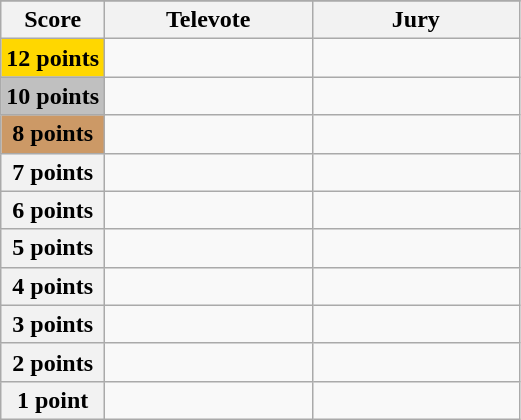<table class="wikitable">
<tr>
</tr>
<tr>
<th scope="col" width="20%">Score</th>
<th scope="col" width="40%">Televote</th>
<th scope="col" width="40%">Jury</th>
</tr>
<tr>
<th scope="row" style="background:gold">12 points</th>
<td></td>
<td></td>
</tr>
<tr>
<th scope="row" style="background:silver">10 points</th>
<td></td>
<td></td>
</tr>
<tr>
<th scope="row" style="background:#CC9966">8 points</th>
<td></td>
<td></td>
</tr>
<tr>
<th scope="row">7 points</th>
<td></td>
<td></td>
</tr>
<tr>
<th scope="row">6 points</th>
<td></td>
<td></td>
</tr>
<tr>
<th scope="row">5 points</th>
<td></td>
<td></td>
</tr>
<tr>
<th scope="row">4 points</th>
<td></td>
<td></td>
</tr>
<tr>
<th scope="row">3 points</th>
<td></td>
<td></td>
</tr>
<tr>
<th scope="row">2 points</th>
<td></td>
<td></td>
</tr>
<tr>
<th scope="row">1 point</th>
<td></td>
<td></td>
</tr>
</table>
